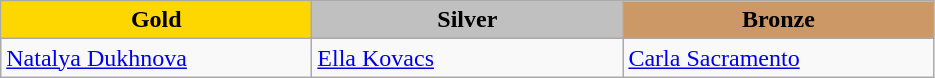<table class="wikitable" style="text-align:left">
<tr align="center">
<td width=200 bgcolor=gold><strong>Gold</strong></td>
<td width=200 bgcolor=silver><strong>Silver</strong></td>
<td width=200 bgcolor=CC9966><strong>Bronze</strong></td>
</tr>
<tr>
<td><a href='#'>Natalya Dukhnova</a><br><em></em></td>
<td><a href='#'>Ella Kovacs</a><br><em></em></td>
<td><a href='#'>Carla Sacramento</a><br><em></em></td>
</tr>
</table>
